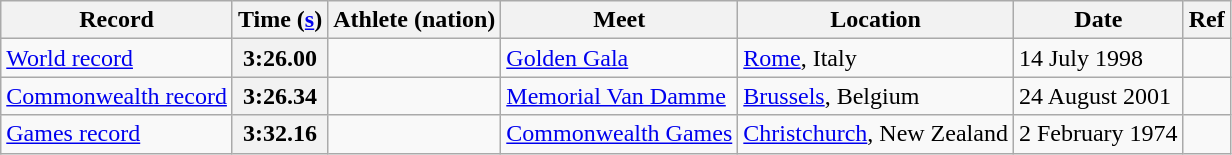<table class="wikitable">
<tr>
<th scope=col>Record</th>
<th scope=col>Time (<a href='#'>s</a>)</th>
<th scope=col>Athlete (nation)</th>
<th scope=col>Meet</th>
<th scope=col>Location</th>
<th scope=col>Date</th>
<th scope=col>Ref</th>
</tr>
<tr>
<td><a href='#'>World record</a></td>
<th scope=row>3:26.00</th>
<td></td>
<td><a href='#'>Golden Gala</a></td>
<td><a href='#'>Rome</a>, Italy</td>
<td>14 July 1998</td>
<td></td>
</tr>
<tr>
<td><a href='#'>Commonwealth record</a></td>
<th scope=row>3:26.34</th>
<td></td>
<td><a href='#'>Memorial Van Damme</a></td>
<td><a href='#'>Brussels</a>, Belgium</td>
<td>24 August 2001</td>
<td></td>
</tr>
<tr>
<td><a href='#'>Games record</a></td>
<th scope=row>3:32.16</th>
<td></td>
<td><a href='#'>Commonwealth Games</a></td>
<td><a href='#'>Christchurch</a>, New Zealand</td>
<td>2 February 1974</td>
<td></td>
</tr>
</table>
